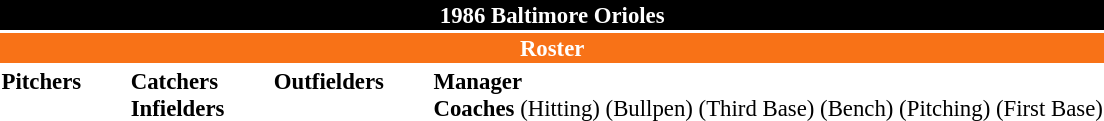<table class="toccolours" style="font-size: 95%;">
<tr>
<th colspan="10" style="background-color: black; color: white; text-align: center;">1986 Baltimore Orioles</th>
</tr>
<tr>
<td colspan="10" style="background-color: #F87217; color: white; text-align: center;"><strong>Roster</strong></td>
</tr>
<tr>
<td valign="top"><strong>Pitchers</strong><br>















</td>
<td width="25px"></td>
<td valign="top"><strong>Catchers</strong><br>



<strong>Infielders</strong>











</td>
<td width="25px"></td>
<td valign="top"><strong>Outfielders</strong><br>






</td>
<td width="25px"></td>
<td valign="top"><strong>Manager</strong><br>
<strong>Coaches</strong>
 (Hitting)
 (Bullpen)
 (Third Base)
 (Bench)
 (Pitching)
 (First Base)</td>
</tr>
<tr>
</tr>
</table>
